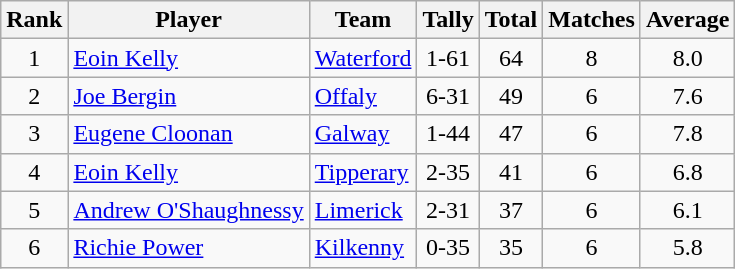<table class="wikitable">
<tr>
<th>Rank</th>
<th>Player</th>
<th>Team</th>
<th>Tally</th>
<th>Total</th>
<th>Matches</th>
<th>Average</th>
</tr>
<tr>
<td rowspan=1 align=center>1</td>
<td><a href='#'>Eoin Kelly</a></td>
<td><a href='#'>Waterford</a></td>
<td align=center>1-61</td>
<td align=center>64</td>
<td align=center>8</td>
<td align=center>8.0</td>
</tr>
<tr>
<td rowspan=1 align=center>2</td>
<td><a href='#'>Joe Bergin</a></td>
<td><a href='#'>Offaly</a></td>
<td align=center>6-31</td>
<td align=center>49</td>
<td align=center>6</td>
<td align=center>7.6</td>
</tr>
<tr>
<td rowspan=1 align=center>3</td>
<td><a href='#'>Eugene Cloonan</a></td>
<td><a href='#'>Galway</a></td>
<td align=center>1-44</td>
<td align=center>47</td>
<td align=center>6</td>
<td align=center>7.8</td>
</tr>
<tr>
<td rowspan=1 align=center>4</td>
<td><a href='#'>Eoin Kelly</a></td>
<td><a href='#'>Tipperary</a></td>
<td align=center>2-35</td>
<td align=center>41</td>
<td align=center>6</td>
<td align=center>6.8</td>
</tr>
<tr>
<td rowspan=1 align=center>5</td>
<td><a href='#'>Andrew O'Shaughnessy</a></td>
<td><a href='#'>Limerick</a></td>
<td align=center>2-31</td>
<td align=center>37</td>
<td align=center>6</td>
<td align=center>6.1</td>
</tr>
<tr>
<td rowspan=1 align=center>6</td>
<td><a href='#'>Richie Power</a></td>
<td><a href='#'>Kilkenny</a></td>
<td align=center>0-35</td>
<td align=center>35</td>
<td align=center>6</td>
<td align=center>5.8</td>
</tr>
</table>
